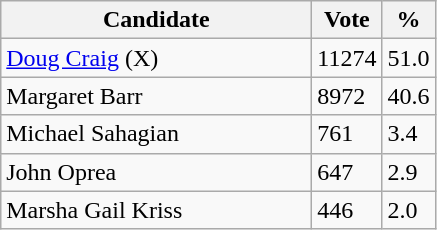<table class="wikitable">
<tr>
<th bgcolor="#DDDDFF" width="200px">Candidate</th>
<th bgcolor="#DDDDFF">Vote</th>
<th bgcolor="#DDDDFF">%</th>
</tr>
<tr>
<td><a href='#'>Doug Craig</a> (X)</td>
<td>11274</td>
<td>51.0</td>
</tr>
<tr>
<td>Margaret Barr</td>
<td>8972</td>
<td>40.6</td>
</tr>
<tr>
<td>Michael Sahagian</td>
<td>761</td>
<td>3.4</td>
</tr>
<tr>
<td>John Oprea</td>
<td>647</td>
<td>2.9</td>
</tr>
<tr>
<td>Marsha Gail Kriss</td>
<td>446</td>
<td>2.0</td>
</tr>
</table>
